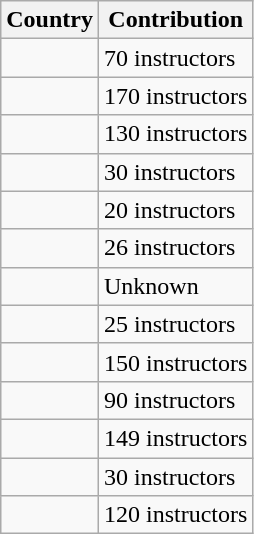<table class="wikitable">
<tr>
<th>Country</th>
<th>Contribution</th>
</tr>
<tr>
<td></td>
<td>70 instructors</td>
</tr>
<tr>
<td></td>
<td>170 instructors</td>
</tr>
<tr>
<td></td>
<td>130 instructors</td>
</tr>
<tr>
<td></td>
<td>30 instructors</td>
</tr>
<tr>
<td></td>
<td>20 instructors</td>
</tr>
<tr>
<td></td>
<td>26 instructors</td>
</tr>
<tr>
<td></td>
<td>Unknown</td>
</tr>
<tr>
<td></td>
<td>25 instructors</td>
</tr>
<tr>
<td></td>
<td>150 instructors</td>
</tr>
<tr>
<td></td>
<td>90 instructors</td>
</tr>
<tr>
<td></td>
<td>149 instructors</td>
</tr>
<tr>
<td></td>
<td>30 instructors</td>
</tr>
<tr>
<td></td>
<td>120 instructors</td>
</tr>
</table>
